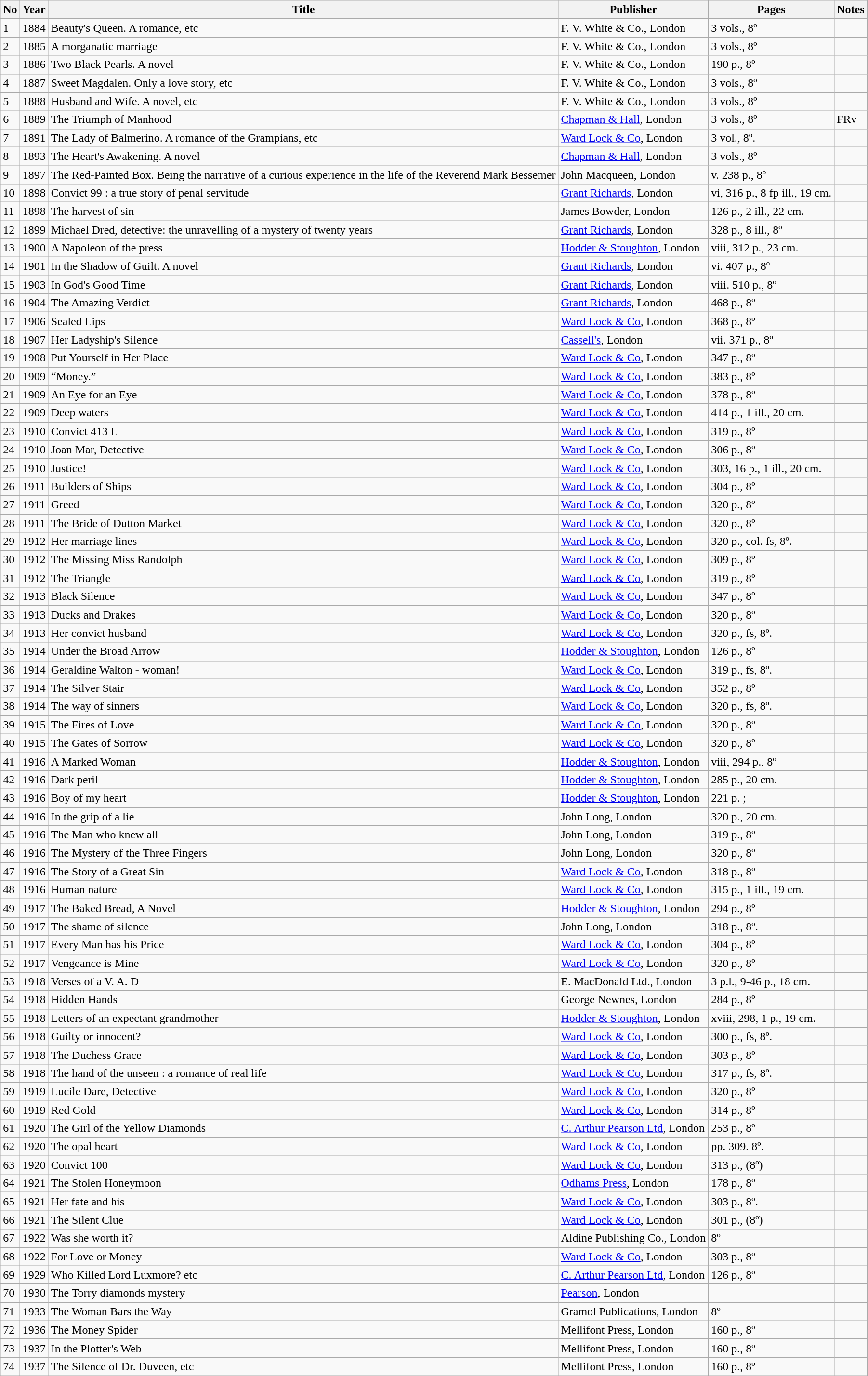<table class="wikitable sortable"2020-08-06>
<tr>
<th>No</th>
<th>Year</th>
<th>Title</th>
<th>Publisher</th>
<th>Pages</th>
<th>Notes</th>
</tr>
<tr>
<td>1</td>
<td>1884</td>
<td>Beauty's Queen. A romance, etc</td>
<td>F. V. White & Co., London</td>
<td>3 vols., 8º</td>
<td></td>
</tr>
<tr>
<td>2</td>
<td>1885</td>
<td>A morganatic marriage</td>
<td>F. V. White & Co., London</td>
<td>3 vols., 8º</td>
<td></td>
</tr>
<tr>
<td>3</td>
<td>1886</td>
<td>Two Black Pearls. A novel</td>
<td>F. V. White & Co., London</td>
<td>190 p., 8º</td>
<td></td>
</tr>
<tr>
<td>4</td>
<td>1887</td>
<td>Sweet Magdalen. Only a love story, etc</td>
<td>F. V. White & Co., London</td>
<td>3 vols., 8º</td>
<td></td>
</tr>
<tr>
<td>5</td>
<td>1888</td>
<td>Husband and Wife. A novel, etc</td>
<td>F. V. White & Co., London</td>
<td>3 vols., 8º</td>
<td></td>
</tr>
<tr>
<td>6</td>
<td>1889</td>
<td>The Triumph of Manhood</td>
<td><a href='#'>Chapman & Hall</a>, London</td>
<td>3 vols., 8º</td>
<td>FRv</td>
</tr>
<tr>
<td>7</td>
<td>1891</td>
<td>The Lady of Balmerino. A romance of the Grampians, etc</td>
<td><a href='#'>Ward Lock & Co</a>, London</td>
<td>3 vol., 8º.</td>
<td></td>
</tr>
<tr>
<td>8</td>
<td>1893</td>
<td>The Heart's Awakening. A novel</td>
<td><a href='#'>Chapman & Hall</a>, London</td>
<td>3 vols., 8º</td>
<td></td>
</tr>
<tr>
<td>9</td>
<td>1897</td>
<td>The Red-Painted Box. Being the narrative of a curious experience in the life of the Reverend Mark Bessemer</td>
<td>John Macqueen, London</td>
<td>v. 238 p., 8º</td>
<td></td>
</tr>
<tr>
<td>10</td>
<td>1898</td>
<td>Convict 99 : a true story of penal servitude</td>
<td><a href='#'>Grant Richards</a>, London</td>
<td>vi, 316 p., 8 fp ill., 19 cm.</td>
<td></td>
</tr>
<tr>
<td>11</td>
<td>1898</td>
<td>The harvest of sin</td>
<td>James Bowder, London</td>
<td>126 p., 2 ill., 22 cm.</td>
<td></td>
</tr>
<tr>
<td>12</td>
<td>1899</td>
<td>Michael Dred, detective: the unravelling of a mystery of twenty years</td>
<td><a href='#'>Grant Richards</a>, London</td>
<td>328 p., 8 ill.,  8º</td>
<td></td>
</tr>
<tr>
<td>13</td>
<td>1900</td>
<td>A Napoleon of the press</td>
<td><a href='#'>Hodder & Stoughton</a>, London</td>
<td>viii, 312 p., 23 cm.</td>
<td></td>
</tr>
<tr>
<td>14</td>
<td>1901</td>
<td>In the Shadow of Guilt. A novel</td>
<td><a href='#'>Grant Richards</a>, London</td>
<td>vi. 407 p., 8º</td>
<td></td>
</tr>
<tr>
<td>15</td>
<td>1903</td>
<td>In God's Good Time</td>
<td><a href='#'>Grant Richards</a>, London</td>
<td>viii. 510 p., 8º</td>
<td></td>
</tr>
<tr>
<td>16</td>
<td>1904</td>
<td>The Amazing Verdict</td>
<td><a href='#'>Grant Richards</a>, London</td>
<td>468 p., 8º</td>
<td></td>
</tr>
<tr>
<td>17</td>
<td>1906</td>
<td>Sealed Lips</td>
<td><a href='#'>Ward Lock & Co</a>, London</td>
<td>368 p., 8º</td>
<td></td>
</tr>
<tr>
<td>18</td>
<td>1907</td>
<td>Her Ladyship's Silence</td>
<td><a href='#'>Cassell's</a>, London</td>
<td>vii. 371 p., 8º</td>
<td></td>
</tr>
<tr>
<td>19</td>
<td>1908</td>
<td>Put Yourself in Her Place</td>
<td><a href='#'>Ward Lock & Co</a>, London</td>
<td>347 p., 8º</td>
<td></td>
</tr>
<tr>
<td>20</td>
<td>1909</td>
<td>“Money.”</td>
<td><a href='#'>Ward Lock & Co</a>, London</td>
<td>383 p., 8º</td>
<td></td>
</tr>
<tr>
<td>21</td>
<td>1909</td>
<td>An Eye for an Eye</td>
<td><a href='#'>Ward Lock & Co</a>, London</td>
<td>378 p., 8º</td>
<td></td>
</tr>
<tr>
<td>22</td>
<td>1909</td>
<td>Deep waters</td>
<td><a href='#'>Ward Lock & Co</a>, London</td>
<td>414 p., 1 ill., 20 cm.</td>
<td></td>
</tr>
<tr>
<td>23</td>
<td>1910</td>
<td>Convict 413 L</td>
<td><a href='#'>Ward Lock & Co</a>, London</td>
<td>319 p., 8º</td>
<td></td>
</tr>
<tr>
<td>24</td>
<td>1910</td>
<td>Joan Mar, Detective</td>
<td><a href='#'>Ward Lock & Co</a>, London</td>
<td>306 p., 8º</td>
<td></td>
</tr>
<tr>
<td>25</td>
<td>1910</td>
<td>Justice!</td>
<td><a href='#'>Ward Lock & Co</a>, London</td>
<td>303, 16 p., 1 ill., 20 cm.</td>
<td></td>
</tr>
<tr>
<td>26</td>
<td>1911</td>
<td>Builders of Ships</td>
<td><a href='#'>Ward Lock & Co</a>, London</td>
<td>304 p., 8º</td>
<td></td>
</tr>
<tr>
<td>27</td>
<td>1911</td>
<td>Greed</td>
<td><a href='#'>Ward Lock & Co</a>, London</td>
<td>320 p., 8º</td>
<td></td>
</tr>
<tr>
<td>28</td>
<td>1911</td>
<td>The Bride of Dutton Market</td>
<td><a href='#'>Ward Lock & Co</a>, London</td>
<td>320 p., 8º</td>
<td></td>
</tr>
<tr>
<td>29</td>
<td>1912</td>
<td>Her marriage lines</td>
<td><a href='#'>Ward Lock & Co</a>, London</td>
<td>320 p., col. fs, 8º.</td>
<td></td>
</tr>
<tr>
<td>30</td>
<td>1912</td>
<td>The Missing Miss Randolph</td>
<td><a href='#'>Ward Lock & Co</a>, London</td>
<td>309 p., 8º</td>
<td></td>
</tr>
<tr>
<td>31</td>
<td>1912</td>
<td>The Triangle</td>
<td><a href='#'>Ward Lock & Co</a>, London</td>
<td>319 p., 8º</td>
<td></td>
</tr>
<tr>
<td>32</td>
<td>1913</td>
<td>Black Silence</td>
<td><a href='#'>Ward Lock & Co</a>, London</td>
<td>347 p., 8º</td>
<td></td>
</tr>
<tr>
<td>33</td>
<td>1913</td>
<td>Ducks and Drakes</td>
<td><a href='#'>Ward Lock & Co</a>, London</td>
<td>320 p., 8º</td>
<td></td>
</tr>
<tr>
<td>34</td>
<td>1913</td>
<td>Her convict husband</td>
<td><a href='#'>Ward Lock & Co</a>, London</td>
<td>320 p., fs, 8º.</td>
<td></td>
</tr>
<tr>
<td>35</td>
<td>1914</td>
<td>Under the Broad Arrow</td>
<td><a href='#'>Hodder & Stoughton</a>, London</td>
<td>126 p., 8º</td>
<td></td>
</tr>
<tr>
<td>36</td>
<td>1914</td>
<td>Geraldine Walton - woman!</td>
<td><a href='#'>Ward Lock & Co</a>, London</td>
<td>319 p., fs, 8º.</td>
<td></td>
</tr>
<tr>
<td>37</td>
<td>1914</td>
<td>The Silver Stair</td>
<td><a href='#'>Ward Lock & Co</a>, London</td>
<td>352 p., 8º</td>
<td></td>
</tr>
<tr>
<td>38</td>
<td>1914</td>
<td>The way of sinners</td>
<td><a href='#'>Ward Lock & Co</a>, London</td>
<td>320 p., fs, 8º.</td>
<td></td>
</tr>
<tr>
<td>39</td>
<td>1915</td>
<td>The Fires of Love</td>
<td><a href='#'>Ward Lock & Co</a>, London</td>
<td>320 p., 8º</td>
<td></td>
</tr>
<tr>
<td>40</td>
<td>1915</td>
<td>The Gates of Sorrow</td>
<td><a href='#'>Ward Lock & Co</a>, London</td>
<td>320 p., 8º</td>
<td></td>
</tr>
<tr>
<td>41</td>
<td>1916</td>
<td>A Marked Woman</td>
<td><a href='#'>Hodder & Stoughton</a>, London</td>
<td>viii, 294 p., 8º</td>
<td></td>
</tr>
<tr>
<td>42</td>
<td>1916</td>
<td>Dark peril</td>
<td><a href='#'>Hodder & Stoughton</a>, London</td>
<td>285 p., 20 cm.</td>
<td></td>
</tr>
<tr>
<td>43</td>
<td>1916</td>
<td>Boy of my heart</td>
<td><a href='#'>Hodder & Stoughton</a>, London</td>
<td>221 p. ;</td>
<td></td>
</tr>
<tr>
<td>44</td>
<td>1916</td>
<td>In the grip of a lie</td>
<td>John Long, London</td>
<td>320 p., 20 cm.</td>
<td></td>
</tr>
<tr>
<td>45</td>
<td>1916</td>
<td>The Man who knew all</td>
<td>John Long, London</td>
<td>319 p., 8º</td>
<td></td>
</tr>
<tr>
<td>46</td>
<td>1916</td>
<td>The Mystery of the Three Fingers</td>
<td>John Long, London</td>
<td>320 p., 8º</td>
<td></td>
</tr>
<tr>
<td>47</td>
<td>1916</td>
<td>The Story of a Great Sin</td>
<td><a href='#'>Ward Lock & Co</a>, London</td>
<td>318 p., 8º</td>
<td></td>
</tr>
<tr>
<td>48</td>
<td>1916</td>
<td>Human nature</td>
<td><a href='#'>Ward Lock & Co</a>, London</td>
<td>315 p., 1 ill., 19 cm.</td>
<td></td>
</tr>
<tr>
<td>49</td>
<td>1917</td>
<td>The Baked Bread, A Novel</td>
<td><a href='#'>Hodder & Stoughton</a>, London</td>
<td>294 p., 8º</td>
<td></td>
</tr>
<tr>
<td>50</td>
<td>1917</td>
<td>The shame of silence</td>
<td>John Long, London</td>
<td>318 p., 8º.</td>
<td></td>
</tr>
<tr>
<td>51</td>
<td>1917</td>
<td>Every Man has his Price</td>
<td><a href='#'>Ward Lock & Co</a>, London</td>
<td>304 p., 8º</td>
<td></td>
</tr>
<tr>
<td>52</td>
<td>1917</td>
<td>Vengeance is Mine</td>
<td><a href='#'>Ward Lock & Co</a>, London</td>
<td>320 p., 8º</td>
<td></td>
</tr>
<tr>
<td>53</td>
<td>1918</td>
<td>Verses of a V. A. D</td>
<td>E. MacDonald Ltd., London</td>
<td>3 p.l., 9-46 p., 18 cm.</td>
<td></td>
</tr>
<tr>
<td>54</td>
<td>1918</td>
<td>Hidden Hands</td>
<td>George Newnes, London</td>
<td>284 p., 8º</td>
<td></td>
</tr>
<tr>
<td>55</td>
<td>1918</td>
<td>Letters of an expectant grandmother</td>
<td><a href='#'>Hodder & Stoughton</a>, London</td>
<td>xviii, 298, 1 p., 19 cm.</td>
<td></td>
</tr>
<tr>
<td>56</td>
<td>1918</td>
<td>Guilty or innocent?</td>
<td><a href='#'>Ward Lock & Co</a>, London</td>
<td>300 p., fs, 8º.</td>
<td></td>
</tr>
<tr>
<td>57</td>
<td>1918</td>
<td>The Duchess Grace</td>
<td><a href='#'>Ward Lock & Co</a>, London</td>
<td>303 p., 8º</td>
<td></td>
</tr>
<tr>
<td>58</td>
<td>1918</td>
<td>The hand of the unseen : a romance of real life</td>
<td><a href='#'>Ward Lock & Co</a>, London</td>
<td>317 p., fs, 8º.</td>
<td></td>
</tr>
<tr>
<td>59</td>
<td>1919</td>
<td>Lucile Dare, Detective</td>
<td><a href='#'>Ward Lock & Co</a>, London</td>
<td>320 p., 8º</td>
<td></td>
</tr>
<tr>
<td>60</td>
<td>1919</td>
<td>Red Gold</td>
<td><a href='#'>Ward Lock & Co</a>, London</td>
<td>314 p., 8º</td>
<td></td>
</tr>
<tr>
<td>61</td>
<td>1920</td>
<td>The Girl of the Yellow Diamonds</td>
<td><a href='#'>C. Arthur Pearson Ltd</a>, London</td>
<td>253 p., 8º</td>
<td></td>
</tr>
<tr>
<td>62</td>
<td>1920</td>
<td>The opal heart</td>
<td><a href='#'>Ward Lock & Co</a>, London</td>
<td>pp. 309. 8º.</td>
<td></td>
</tr>
<tr>
<td>63</td>
<td>1920</td>
<td>Convict 100</td>
<td><a href='#'>Ward Lock & Co</a>, London</td>
<td>313 p., (8º)</td>
<td></td>
</tr>
<tr>
<td>64</td>
<td>1921</td>
<td>The Stolen Honeymoon</td>
<td><a href='#'>Odhams Press</a>, London</td>
<td>178 p., 8º</td>
<td></td>
</tr>
<tr>
<td>65</td>
<td>1921</td>
<td>Her fate and his</td>
<td><a href='#'>Ward Lock & Co</a>, London</td>
<td>303 p., 8º.</td>
<td></td>
</tr>
<tr>
<td>66</td>
<td>1921</td>
<td>The Silent Clue</td>
<td><a href='#'>Ward Lock & Co</a>, London</td>
<td>301 p., (8º)</td>
<td></td>
</tr>
<tr>
<td>67</td>
<td>1922</td>
<td>Was she worth it?</td>
<td>Aldine Publishing Co., London</td>
<td>8º</td>
<td></td>
</tr>
<tr>
<td>68</td>
<td>1922</td>
<td>For Love or Money</td>
<td><a href='#'>Ward Lock & Co</a>, London</td>
<td>303 p., 8º</td>
<td></td>
</tr>
<tr>
<td>69</td>
<td>1929</td>
<td>Who Killed Lord Luxmore? etc</td>
<td><a href='#'>C. Arthur Pearson Ltd</a>, London</td>
<td>126 p., 8º</td>
<td></td>
</tr>
<tr>
<td>70</td>
<td>1930</td>
<td>The Torry diamonds mystery</td>
<td><a href='#'>Pearson</a>, London</td>
<td></td>
<td></td>
</tr>
<tr>
<td>71</td>
<td>1933</td>
<td>The Woman Bars the Way</td>
<td>Gramol Publications, London</td>
<td>8º</td>
<td></td>
</tr>
<tr>
<td>72</td>
<td>1936</td>
<td>The Money Spider</td>
<td>Mellifont Press, London</td>
<td>160 p., 8º</td>
<td></td>
</tr>
<tr>
<td>73</td>
<td>1937</td>
<td>In the Plotter's Web</td>
<td>Mellifont Press, London</td>
<td>160 p., 8º</td>
<td></td>
</tr>
<tr>
<td>74</td>
<td>1937</td>
<td>The Silence of Dr. Duveen, etc</td>
<td>Mellifont Press, London</td>
<td>160 p., 8º</td>
<td></td>
</tr>
</table>
